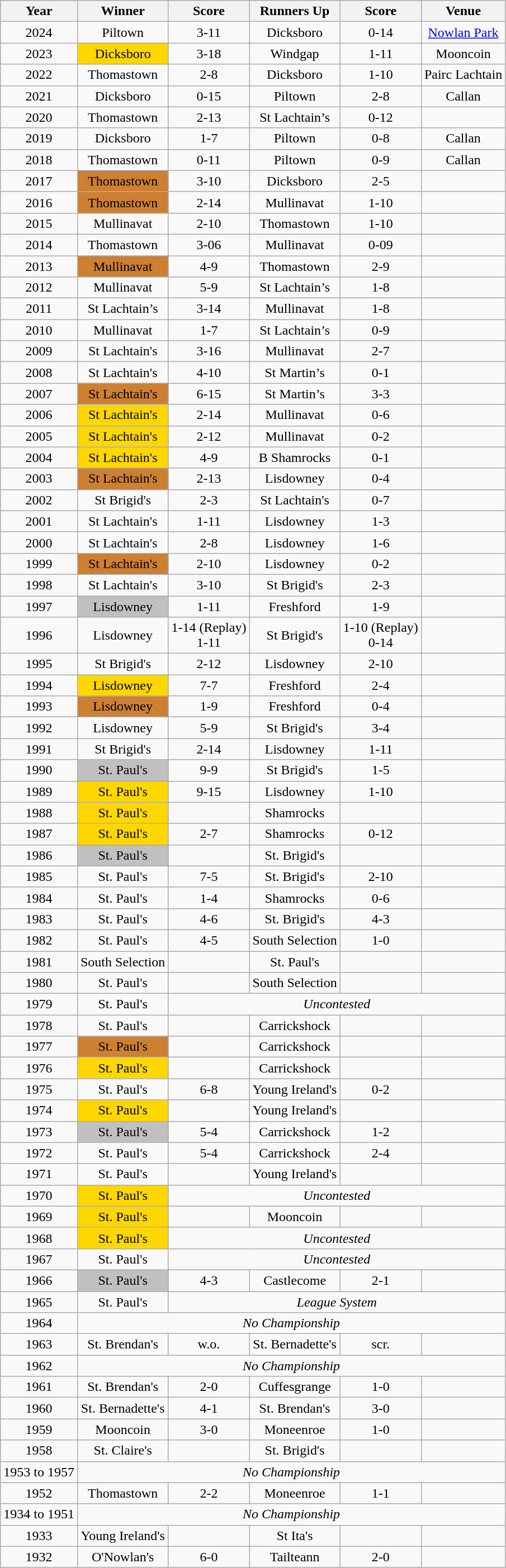<table class="wikitable sortable" style="text-align:center;">
<tr>
<th>Year</th>
<th>Winner</th>
<th>Score</th>
<th>Runners Up</th>
<th>Score</th>
<th>Venue</th>
</tr>
<tr>
<td>2024</td>
<td>Piltown</td>
<td>3-11</td>
<td>Dicksboro</td>
<td>0-14</td>
<td><a href='#'>Nowlan Park</a></td>
</tr>
<tr>
<td>2023</td>
<td style="background-color:#FFD700">Dicksboro</td>
<td>3-18</td>
<td>Windgap</td>
<td>1-11</td>
<td>Mooncoin</td>
</tr>
<tr>
<td>2022</td>
<td>Thomastown</td>
<td>2-8</td>
<td>Dicksboro</td>
<td>1-10</td>
<td>Pairc Lachtain</td>
</tr>
<tr>
<td>2021</td>
<td>Dicksboro</td>
<td>0-15</td>
<td>Piltown</td>
<td>2-8</td>
<td>Callan</td>
</tr>
<tr>
<td>2020</td>
<td>Thomastown</td>
<td>2-13</td>
<td>St Lachtain’s</td>
<td>0-12</td>
<td></td>
</tr>
<tr>
<td>2019</td>
<td>Dicksboro</td>
<td>1-7</td>
<td>Piltown</td>
<td>0-8</td>
<td>Callan</td>
</tr>
<tr>
<td>2018</td>
<td>Thomastown</td>
<td>0-11</td>
<td>Piltown</td>
<td>0-9</td>
<td>Callan</td>
</tr>
<tr>
<td>2017</td>
<td style="background-color:#CD7F32">Thomastown</td>
<td>3-10</td>
<td>Dicksboro</td>
<td>2-5</td>
<td></td>
</tr>
<tr>
<td>2016</td>
<td style="background-color:#CD7F32">Thomastown</td>
<td>2-14</td>
<td>Mullinavat</td>
<td>1-10</td>
<td></td>
</tr>
<tr>
<td>2015</td>
<td>Mullinavat</td>
<td>2-10</td>
<td>Thomastown</td>
<td>1-10</td>
<td></td>
</tr>
<tr>
<td>2014</td>
<td>Thomastown</td>
<td>3-06</td>
<td>Mullinavat</td>
<td>0-09</td>
<td></td>
</tr>
<tr>
<td>2013</td>
<td style="background-color:#CD7F32">Mullinavat</td>
<td>4-9</td>
<td>Thomastown</td>
<td>2-9</td>
<td></td>
</tr>
<tr>
<td>2012</td>
<td>Mullinavat</td>
<td>5-9</td>
<td>St Lachtain’s</td>
<td>1-8</td>
<td></td>
</tr>
<tr>
<td>2011</td>
<td>St Lachtain’s</td>
<td>3-14</td>
<td>Mullinavat</td>
<td>1-8</td>
<td></td>
</tr>
<tr>
<td>2010</td>
<td>Mullinavat</td>
<td>1-7</td>
<td>St Lachtain’s</td>
<td>0-9</td>
<td></td>
</tr>
<tr>
<td>2009</td>
<td>St Lachtain's</td>
<td>3-16</td>
<td>Mullinavat</td>
<td>2-7</td>
<td></td>
</tr>
<tr>
<td>2008</td>
<td>St Lachtain's</td>
<td>4-10</td>
<td>St Martin’s</td>
<td>0-1</td>
<td></td>
</tr>
<tr>
<td>2007</td>
<td style="background-color:#CD7F32">St Lachtain's</td>
<td>6-15</td>
<td>St Martin’s</td>
<td>3-3</td>
<td></td>
</tr>
<tr>
<td>2006</td>
<td style="background-color:#FFD700">St Lachtain's</td>
<td>2-14</td>
<td>Mullinavat</td>
<td>0-6</td>
<td></td>
</tr>
<tr>
<td>2005</td>
<td style="background-color:#FFD700">St Lachtain's</td>
<td>2-12</td>
<td>Mullinavat</td>
<td>0-2</td>
<td></td>
</tr>
<tr>
<td>2004</td>
<td style="background-color:#FFD700">St Lachtain's</td>
<td>4-9</td>
<td>B Shamrocks</td>
<td>0-1</td>
<td></td>
</tr>
<tr>
<td>2003</td>
<td style="background-color:#CD7F32">St Lachtain's</td>
<td>2-13</td>
<td>Lisdowney</td>
<td>0-4</td>
<td></td>
</tr>
<tr>
<td>2002</td>
<td>St Brigid's</td>
<td>2-3</td>
<td>St Lachtain's</td>
<td>0-7</td>
<td></td>
</tr>
<tr>
<td>2001</td>
<td>St Lachtain's</td>
<td>1-11</td>
<td>Lisdowney</td>
<td>1-3</td>
<td></td>
</tr>
<tr>
<td>2000</td>
<td>St Lachtain's</td>
<td>2-8</td>
<td>Lisdowney</td>
<td>1-6</td>
<td></td>
</tr>
<tr>
<td>1999</td>
<td style="background-color:#CD7F32">St Lachtain's</td>
<td>2-10</td>
<td>Lisdowney</td>
<td>0-2</td>
<td></td>
</tr>
<tr>
<td>1998</td>
<td>St Lachtain's</td>
<td>3-10</td>
<td>St Brigid's</td>
<td>2-3</td>
<td></td>
</tr>
<tr>
<td>1997</td>
<td style="background-color:#C0C0C0">Lisdowney</td>
<td>1-11</td>
<td>Freshford</td>
<td>1-9</td>
<td></td>
</tr>
<tr>
<td>1996</td>
<td>Lisdowney</td>
<td>1-14 (Replay) <br>1-11</td>
<td>St Brigid's</td>
<td>1-10 (Replay) <br>0-14</td>
<td></td>
</tr>
<tr>
<td>1995</td>
<td>St Brigid's</td>
<td>2-12</td>
<td>Lisdowney</td>
<td>2-10</td>
<td></td>
</tr>
<tr>
<td>1994</td>
<td style="background-color:#FFD700">Lisdowney</td>
<td>7-7</td>
<td>Freshford</td>
<td>2-4</td>
<td></td>
</tr>
<tr>
<td>1993</td>
<td style="background-color:#CD7F32">Lisdowney</td>
<td>1-9</td>
<td>Freshford</td>
<td>0-4</td>
<td></td>
</tr>
<tr>
<td>1992</td>
<td>Lisdowney</td>
<td>5-9</td>
<td>St Brigid's</td>
<td>3-4</td>
<td></td>
</tr>
<tr>
<td>1991</td>
<td>St Brigid's</td>
<td>2-14</td>
<td>Lisdowney</td>
<td>1-11</td>
<td></td>
</tr>
<tr>
<td>1990</td>
<td style="background-color:#C0C0C0">St. Paul's</td>
<td>9-9</td>
<td>St Brigid's</td>
<td>1-5</td>
<td></td>
</tr>
<tr>
<td>1989</td>
<td style="background-color:#FFD700">St. Paul's</td>
<td>9-15</td>
<td>Lisdowney</td>
<td>1-10</td>
<td></td>
</tr>
<tr>
<td>1988</td>
<td style="background-color:#FFD700">St. Paul's</td>
<td></td>
<td>Shamrocks</td>
<td></td>
<td></td>
</tr>
<tr>
<td>1987</td>
<td style="background-color:#FFD700">St. Paul's</td>
<td>2-7</td>
<td>Shamrocks</td>
<td>0-12</td>
<td></td>
</tr>
<tr>
<td>1986</td>
<td style="background-color:#C0C0C0">St. Paul's</td>
<td></td>
<td>St. Brigid's</td>
<td></td>
<td></td>
</tr>
<tr>
<td>1985</td>
<td>St. Paul's</td>
<td>7-5</td>
<td>St. Brigid's</td>
<td>2-10</td>
<td></td>
</tr>
<tr>
<td>1984</td>
<td>St. Paul's</td>
<td>1-4</td>
<td>Shamrocks</td>
<td>0-6</td>
<td></td>
</tr>
<tr>
<td>1983</td>
<td>St. Paul's</td>
<td>4-6</td>
<td>St. Brigid's</td>
<td>4-3</td>
<td></td>
</tr>
<tr>
<td>1982</td>
<td>St. Paul's</td>
<td>4-5</td>
<td>South Selection</td>
<td>1-0</td>
<td></td>
</tr>
<tr>
<td>1981</td>
<td>South Selection</td>
<td></td>
<td>St. Paul's</td>
<td></td>
<td></td>
</tr>
<tr>
<td>1980</td>
<td>St. Paul's</td>
<td></td>
<td>South Selection</td>
<td></td>
<td></td>
</tr>
<tr>
<td>1979</td>
<td>St. Paul's</td>
<td colspan=4><em>Uncontested</em></td>
</tr>
<tr>
<td>1978</td>
<td>St. Paul's</td>
<td></td>
<td>Carrickshock</td>
<td></td>
<td></td>
</tr>
<tr>
<td>1977</td>
<td style="background-color:#CD7F32">St. Paul's</td>
<td></td>
<td>Carrickshock</td>
<td></td>
<td></td>
</tr>
<tr>
<td>1976</td>
<td style="background-color:#FFD700">St. Paul's</td>
<td></td>
<td>Carrickshock</td>
<td></td>
<td></td>
</tr>
<tr>
<td>1975</td>
<td>St. Paul's</td>
<td>6-8</td>
<td>Young Ireland's</td>
<td>0-2</td>
<td></td>
</tr>
<tr>
<td>1974</td>
<td style="background-color:#FFD700">St. Paul's</td>
<td></td>
<td>Young Ireland's</td>
<td></td>
<td></td>
</tr>
<tr>
<td>1973</td>
<td style="background-color:#C0C0C0">St. Paul's</td>
<td>5-4</td>
<td>Carrickshock</td>
<td>1-2</td>
<td></td>
</tr>
<tr>
<td>1972</td>
<td>St. Paul's</td>
<td>5-4</td>
<td>Carrickshock</td>
<td>2-4</td>
<td></td>
</tr>
<tr>
<td>1971</td>
<td>St. Paul's</td>
<td></td>
<td>Young Ireland's</td>
<td></td>
<td></td>
</tr>
<tr>
<td>1970</td>
<td style="background-color:#FFD700">St. Paul's</td>
<td colspan=4><em>Uncontested</em></td>
</tr>
<tr>
<td>1969</td>
<td style="background-color:#FFD700">St. Paul's</td>
<td></td>
<td>Mooncoin</td>
<td></td>
<td></td>
</tr>
<tr>
<td>1968</td>
<td style="background-color:#FFD700">St. Paul's</td>
<td colspan=4><em>Uncontested</em></td>
</tr>
<tr>
<td>1967</td>
<td>St. Paul's</td>
<td colspan=4><em>Uncontested</em></td>
</tr>
<tr>
<td>1966</td>
<td style="background-color:#C0C0C0">St. Paul's</td>
<td>4-3</td>
<td>Castlecome</td>
<td>2-1</td>
<td></td>
</tr>
<tr>
<td>1965</td>
<td>St. Paul's</td>
<td colspan=4><em>League System</em></td>
</tr>
<tr>
<td>1964</td>
<td colspan=5><em>No Championship</em></td>
</tr>
<tr>
<td>1963</td>
<td>St. Brendan's</td>
<td>w.o.</td>
<td>St. Bernadette's</td>
<td>scr.</td>
<td></td>
</tr>
<tr>
<td>1962</td>
<td colspan=5><em>No Championship</em></td>
</tr>
<tr>
<td>1961</td>
<td>St. Brendan's</td>
<td>2-0</td>
<td>Cuffesgrange</td>
<td>1-0</td>
<td></td>
</tr>
<tr>
<td>1960</td>
<td>St. Bernadette's</td>
<td>4-1</td>
<td>St. Brendan's</td>
<td>3-0</td>
<td></td>
</tr>
<tr>
<td>1959</td>
<td>Mooncoin</td>
<td>3-0</td>
<td>Moneenroe</td>
<td>1-0</td>
<td></td>
</tr>
<tr>
<td>1958</td>
<td>St. Claire's</td>
<td></td>
<td>St. Brigid's</td>
<td></td>
<td></td>
</tr>
<tr>
<td>1953 to 1957</td>
<td colspan=5><em>No Championship</em></td>
</tr>
<tr>
<td>1952</td>
<td>Thomastown</td>
<td>2-2</td>
<td>Moneenroe</td>
<td>1-1</td>
<td></td>
</tr>
<tr>
<td>1934 to 1951</td>
<td colspan=5><em>No Championship</em></td>
</tr>
<tr>
<td>1933</td>
<td>Young Ireland's</td>
<td></td>
<td>St Ita's</td>
<td></td>
<td></td>
</tr>
<tr>
<td>1932</td>
<td>O'Nowlan's</td>
<td>6-0</td>
<td>Tailteann</td>
<td>2-0</td>
<td></td>
</tr>
</table>
